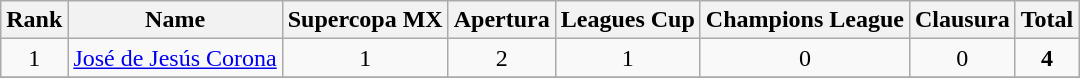<table class="wikitable" style="text-align: center">
<tr>
<th>Rank</th>
<th>Name</th>
<th>Supercopa MX</th>
<th>Apertura</th>
<th>Leagues Cup</th>
<th>Champions League</th>
<th>Clausura</th>
<th>Total</th>
</tr>
<tr>
<td>1</td>
<td align=left> <a href='#'>José de Jesús Corona</a></td>
<td>1</td>
<td>2</td>
<td>1</td>
<td>0</td>
<td>0</td>
<td><strong>4</strong></td>
</tr>
<tr>
</tr>
</table>
